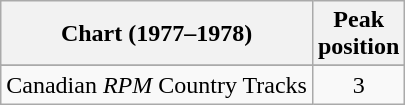<table class="wikitable sortable">
<tr>
<th align="left">Chart (1977–1978)</th>
<th align="center">Peak<br>position</th>
</tr>
<tr>
</tr>
<tr>
<td align="left">Canadian <em>RPM</em> Country Tracks</td>
<td align="center">3</td>
</tr>
</table>
